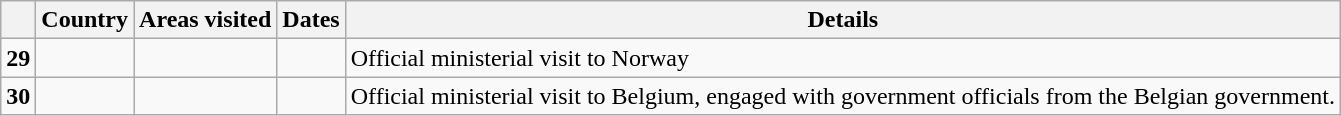<table class="wikitable sortable">
<tr>
<th></th>
<th>Country</th>
<th>Areas visited</th>
<th>Dates</th>
<th class="unsortable">Details</th>
</tr>
<tr>
<td rowspan=1><strong>29</strong></td>
<td></td>
<td></td>
<td></td>
<td>Official ministerial visit to Norway</td>
</tr>
<tr>
<td rowspan=1><strong>30</strong></td>
<td></td>
<td></td>
<td></td>
<td>Official ministerial visit to Belgium, engaged with government officials from the Belgian government.</td>
</tr>
</table>
